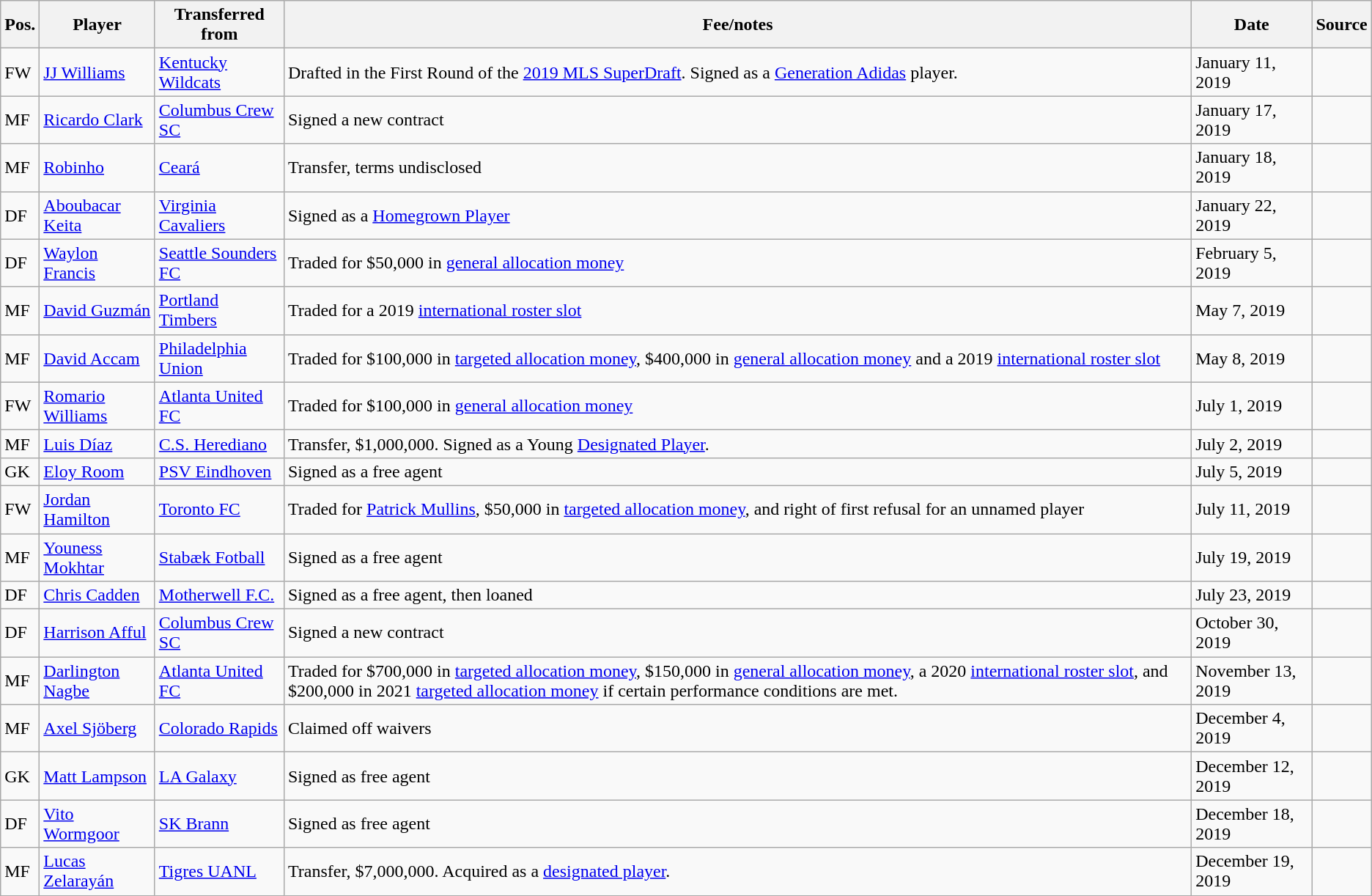<table class="wikitable sortable" style="text-align: left">
<tr>
<th><strong>Pos.</strong></th>
<th><strong>Player</strong></th>
<th><strong>Transferred from</strong></th>
<th><strong>Fee/notes</strong></th>
<th><strong>Date</strong></th>
<th><strong>Source</strong></th>
</tr>
<tr>
<td>FW</td>
<td> <a href='#'>JJ Williams</a></td>
<td> <a href='#'>Kentucky Wildcats</a></td>
<td>Drafted in the First Round of the <a href='#'>2019 MLS SuperDraft</a>. Signed as a <a href='#'>Generation Adidas</a> player.</td>
<td>January 11, 2019</td>
<td align=center></td>
</tr>
<tr>
<td>MF</td>
<td> <a href='#'>Ricardo Clark</a></td>
<td> <a href='#'>Columbus Crew SC</a></td>
<td>Signed a new contract</td>
<td>January 17, 2019</td>
<td align=center></td>
</tr>
<tr>
<td>MF</td>
<td> <a href='#'>Robinho</a></td>
<td> <a href='#'>Ceará</a></td>
<td>Transfer, terms undisclosed</td>
<td>January 18, 2019</td>
<td align=center></td>
</tr>
<tr>
<td>DF</td>
<td> <a href='#'>Aboubacar Keita</a></td>
<td> <a href='#'>Virginia Cavaliers</a></td>
<td>Signed as a <a href='#'>Homegrown Player</a></td>
<td>January 22, 2019</td>
<td align=center></td>
</tr>
<tr>
<td>DF</td>
<td> <a href='#'>Waylon Francis</a></td>
<td> <a href='#'>Seattle Sounders FC</a></td>
<td>Traded for $50,000 in <a href='#'>general allocation money</a></td>
<td>February 5, 2019</td>
<td align=center></td>
</tr>
<tr>
<td>MF</td>
<td> <a href='#'>David Guzmán</a></td>
<td> <a href='#'>Portland Timbers</a></td>
<td>Traded for a 2019 <a href='#'>international roster slot</a></td>
<td>May 7, 2019</td>
<td align=center></td>
</tr>
<tr>
<td>MF</td>
<td> <a href='#'>David Accam</a></td>
<td> <a href='#'>Philadelphia Union</a></td>
<td>Traded for $100,000 in <a href='#'>targeted allocation money</a>, $400,000 in <a href='#'>general allocation money</a> and a 2019 <a href='#'>international roster slot</a></td>
<td>May 8, 2019</td>
<td align=center></td>
</tr>
<tr>
<td>FW</td>
<td> <a href='#'>Romario Williams</a></td>
<td> <a href='#'>Atlanta United FC</a></td>
<td>Traded for  $100,000 in <a href='#'>general allocation money</a></td>
<td>July 1, 2019</td>
<td align=center></td>
</tr>
<tr>
<td>MF</td>
<td> <a href='#'>Luis Díaz</a></td>
<td> <a href='#'>C.S. Herediano</a></td>
<td>Transfer, $1,000,000. Signed as a Young <a href='#'>Designated Player</a>.</td>
<td>July 2, 2019</td>
<td align=center></td>
</tr>
<tr>
<td>GK</td>
<td> <a href='#'>Eloy Room</a></td>
<td> <a href='#'>PSV Eindhoven</a></td>
<td>Signed as a free agent</td>
<td>July 5, 2019</td>
<td align=center></td>
</tr>
<tr>
<td>FW</td>
<td> <a href='#'>Jordan Hamilton</a></td>
<td> <a href='#'>Toronto FC</a></td>
<td>Traded for <a href='#'>Patrick Mullins</a>, $50,000 in <a href='#'>targeted allocation money</a>, and right of first refusal for an unnamed player</td>
<td>July 11, 2019</td>
<td align=center></td>
</tr>
<tr>
<td>MF</td>
<td> <a href='#'>Youness Mokhtar</a></td>
<td> <a href='#'>Stabæk Fotball</a></td>
<td>Signed as a free agent</td>
<td>July 19, 2019</td>
<td align=center></td>
</tr>
<tr>
<td>DF</td>
<td> <a href='#'>Chris Cadden</a></td>
<td> <a href='#'>Motherwell F.C.</a></td>
<td>Signed as a free agent, then loaned</td>
<td>July 23, 2019</td>
<td align=center></td>
</tr>
<tr>
<td>DF</td>
<td> <a href='#'>Harrison Afful</a></td>
<td> <a href='#'>Columbus Crew SC</a></td>
<td>Signed a new contract</td>
<td>October 30, 2019</td>
<td align=center></td>
</tr>
<tr>
<td>MF</td>
<td> <a href='#'>Darlington Nagbe</a></td>
<td> <a href='#'>Atlanta United FC</a></td>
<td>Traded for $700,000 in <a href='#'>targeted allocation money</a>, $150,000 in <a href='#'>general allocation money</a>, a 2020 <a href='#'>international roster slot</a>, and $200,000 in 2021 <a href='#'>targeted allocation money</a> if certain performance conditions are met.</td>
<td>November 13, 2019</td>
<td align=center></td>
</tr>
<tr>
<td>MF</td>
<td> <a href='#'>Axel Sjöberg</a></td>
<td> <a href='#'>Colorado Rapids</a></td>
<td>Claimed off waivers</td>
<td>December 4, 2019</td>
<td align=center></td>
</tr>
<tr>
<td>GK</td>
<td> <a href='#'>Matt Lampson</a></td>
<td> <a href='#'>LA Galaxy</a></td>
<td>Signed as free agent</td>
<td>December 12, 2019</td>
<td align=center></td>
</tr>
<tr>
<td>DF</td>
<td> <a href='#'>Vito Wormgoor</a></td>
<td> <a href='#'>SK Brann</a></td>
<td>Signed as free agent</td>
<td>December 18, 2019</td>
<td align=center></td>
</tr>
<tr>
<td>MF</td>
<td> <a href='#'>Lucas Zelarayán</a></td>
<td> <a href='#'>Tigres UANL</a></td>
<td>Transfer, $7,000,000. Acquired as a <a href='#'>designated player</a>.</td>
<td>December 19, 2019</td>
<td align=center></td>
</tr>
</table>
